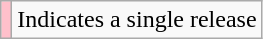<table class="wikitable" style="font-size:100%;">
<tr>
<td style="background-color:pink"></td>
<td>Indicates a single release</td>
</tr>
</table>
